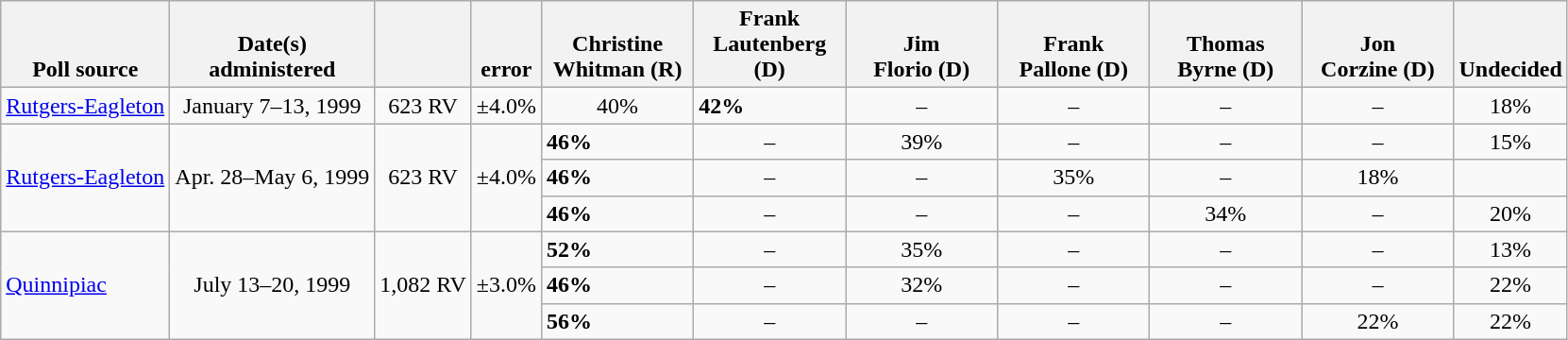<table class="wikitable">
<tr valign= bottom>
<th>Poll source</th>
<th>Date(s)<br>administered</th>
<th></th>
<th><br>error</th>
<th style="width:100px;">Christine<br>Whitman (R)</th>
<th style="width:100px;">Frank<br>Lautenberg (D)</th>
<th style="width:100px;">Jim<br>Florio (D)</th>
<th style="width:100px;">Frank<br>Pallone (D)</th>
<th style="width:100px;">Thomas<br>Byrne (D)</th>
<th style="width:100px;">Jon<br>Corzine (D)</th>
<th>Undecided</th>
</tr>
<tr>
<td><a href='#'>Rutgers-Eagleton</a></td>
<td align=center>January 7–13, 1999</td>
<td align=center>623 RV</td>
<td align=center>±4.0%</td>
<td align=center>40%</td>
<td><strong>42%</strong></td>
<td align=center>–</td>
<td align=center>–</td>
<td align=center>–</td>
<td align=center>–</td>
<td align=center>18%</td>
</tr>
<tr>
<td rowspan="3"><a href='#'>Rutgers-Eagleton</a></td>
<td rowspan="3" align=center>Apr. 28–May 6, 1999</td>
<td rowspan="3" align=center>623 RV</td>
<td rowspan="3" align=center>±4.0%</td>
<td><strong>46%</strong></td>
<td align=center>–</td>
<td align=center>39%</td>
<td align=center>–</td>
<td align=center>–</td>
<td align=center>–</td>
<td align=center>15%</td>
</tr>
<tr>
<td><strong>46%</strong></td>
<td align=center>–</td>
<td align=center>–</td>
<td align=center>35%</td>
<td align=center>–</td>
<td align=center>18%</td>
</tr>
<tr>
<td><strong>46%</strong></td>
<td align=center>–</td>
<td align=center>–</td>
<td align=center>–</td>
<td align=center>34%</td>
<td align=center>–</td>
<td align=center>20%</td>
</tr>
<tr>
<td rowspan="3"><a href='#'>Quinnipiac</a></td>
<td rowspan="3" align=center>July 13–20, 1999</td>
<td rowspan="3" align=center>1,082 RV</td>
<td rowspan="3" align=center>±3.0%</td>
<td><strong>52%</strong></td>
<td align=center>–</td>
<td align=center>35%</td>
<td align=center>–</td>
<td align=center>–</td>
<td align=center>–</td>
<td align=center>13%</td>
</tr>
<tr>
<td><strong>46%</strong></td>
<td align=center>–</td>
<td align=center>32%</td>
<td align=center>–</td>
<td align=center>–</td>
<td align=center>–</td>
<td align=center>22%</td>
</tr>
<tr>
<td><strong>56%</strong></td>
<td align=center>–</td>
<td align=center>–</td>
<td align=center>–</td>
<td align=center>–</td>
<td align=center>22%</td>
<td align=center>22%</td>
</tr>
</table>
